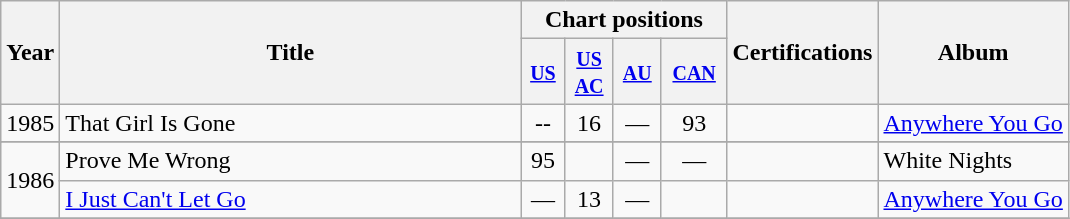<table class="wikitable" style="text-align: center">
<tr>
<th rowspan="2" align="center">Year</th>
<th rowspan="2" align="center" width="300">Title</th>
<th colspan="4" align="center" width="130">Chart positions</th>
<th rowspan="2">Certifications</th>
<th rowspan="2">Album</th>
</tr>
<tr>
<th><small><a href='#'>US</a></small></th>
<th><small><a href='#'>US<br>AC</a></small></th>
<th><small><a href='#'>AU</a></small></th>
<th><small><a href='#'>CAN</a></small></th>
</tr>
<tr>
<td rowspan=“1”>1985</td>
<td align="left">That Girl Is Gone</td>
<td>--</td>
<td>16</td>
<td>—</td>
<td>93</td>
<td></td>
<td align="left" rowspan=“1”><a href='#'>Anywhere You Go</a></td>
</tr>
<tr>
</tr>
<tr>
<td rowspan="2">1986</td>
<td align="left">Prove Me Wrong</td>
<td>95</td>
<td></td>
<td>—</td>
<td>—</td>
<td></td>
<td align="left" rowspan=“2”>White Nights</td>
</tr>
<tr>
<td align="left"><a href='#'>I Just Can't Let Go</a></td>
<td>—</td>
<td>13</td>
<td>—</td>
<td></td>
<td></td>
<td align="left" rowspan=“1”><a href='#'>Anywhere You Go</a></td>
</tr>
<tr>
</tr>
</table>
